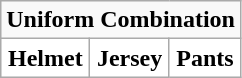<table class="wikitable">
<tr>
<td align="center" Colspan="3"><strong>Uniform Combination</strong></td>
</tr>
<tr align="center">
<th style="background:#FFFFFF;">Helmet</th>
<th style="background:#FFFFFF;">Jersey</th>
<th style="background:#FFFFFF;">Pants</th>
</tr>
</table>
